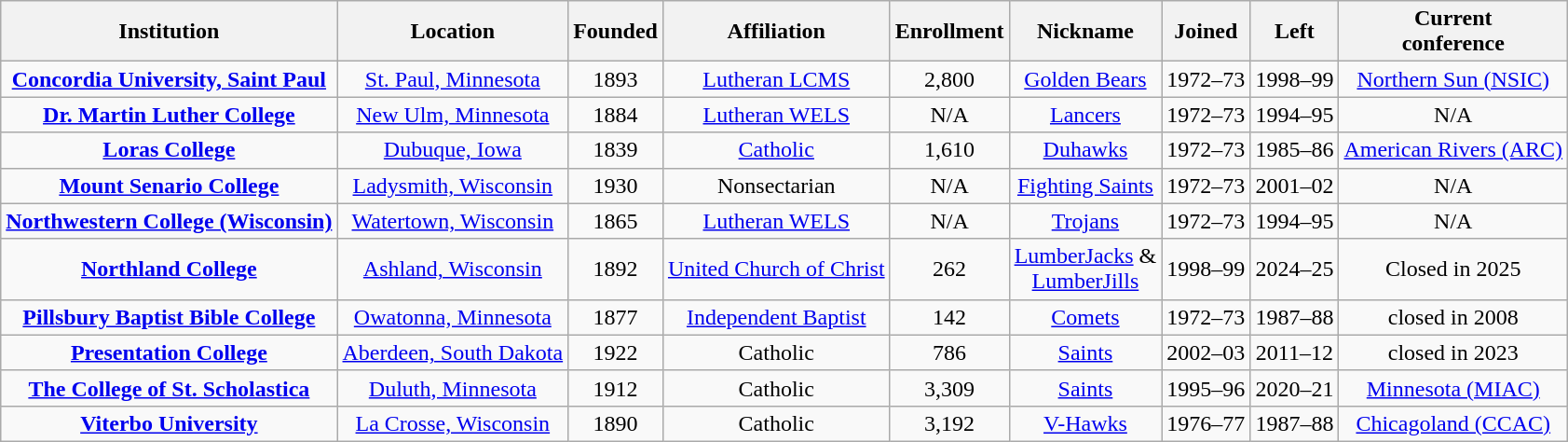<table class="wikitable sortable" style="text-align:center">
<tr>
<th>Institution</th>
<th>Location</th>
<th>Founded</th>
<th>Affiliation</th>
<th>Enrollment</th>
<th>Nickname</th>
<th>Joined</th>
<th>Left</th>
<th>Current<br>conference</th>
</tr>
<tr>
<td><strong><a href='#'>Concordia University, Saint Paul</a></strong></td>
<td><a href='#'>St. Paul, Minnesota</a></td>
<td>1893</td>
<td><a href='#'>Lutheran LCMS</a></td>
<td>2,800</td>
<td><a href='#'>Golden Bears</a></td>
<td>1972–73</td>
<td>1998–99</td>
<td><a href='#'>Northern Sun (NSIC)</a></td>
</tr>
<tr>
<td><strong><a href='#'>Dr. Martin Luther College</a></strong></td>
<td><a href='#'>New Ulm, Minnesota</a></td>
<td>1884</td>
<td><a href='#'>Lutheran WELS</a></td>
<td>N/A</td>
<td><a href='#'>Lancers</a></td>
<td>1972–73</td>
<td>1994–95</td>
<td>N/A</td>
</tr>
<tr>
<td><strong><a href='#'>Loras College</a></strong></td>
<td><a href='#'>Dubuque, Iowa</a></td>
<td>1839</td>
<td><a href='#'>Catholic</a><br></td>
<td>1,610</td>
<td><a href='#'>Duhawks</a></td>
<td>1972–73</td>
<td>1985–86</td>
<td><a href='#'>American Rivers (ARC)</a></td>
</tr>
<tr>
<td><strong><a href='#'>Mount Senario College</a></strong></td>
<td><a href='#'>Ladysmith, Wisconsin</a></td>
<td>1930</td>
<td>Nonsectarian</td>
<td>N/A</td>
<td><a href='#'>Fighting Saints</a></td>
<td>1972–73</td>
<td>2001–02</td>
<td>N/A</td>
</tr>
<tr>
<td><strong><a href='#'>Northwestern College (Wisconsin)</a></strong></td>
<td><a href='#'>Watertown, Wisconsin</a></td>
<td>1865</td>
<td><a href='#'>Lutheran WELS</a></td>
<td>N/A</td>
<td><a href='#'>Trojans</a></td>
<td>1972–73</td>
<td>1994–95</td>
<td>N/A</td>
</tr>
<tr>
<td><strong><a href='#'>Northland College</a></strong></td>
<td><a href='#'>Ashland, Wisconsin</a></td>
<td>1892</td>
<td><a href='#'>United Church of Christ</a></td>
<td>262</td>
<td><a href='#'>LumberJacks</a> &<br><a href='#'>LumberJills</a></td>
<td>1998–99</td>
<td>2024–25</td>
<td>Closed in 2025</td>
</tr>
<tr>
<td><strong><a href='#'>Pillsbury Baptist Bible College</a></strong></td>
<td><a href='#'>Owatonna, Minnesota</a></td>
<td>1877</td>
<td><a href='#'>Independent Baptist</a></td>
<td>142</td>
<td><a href='#'>Comets</a></td>
<td>1972–73</td>
<td>1987–88</td>
<td>closed in 2008</td>
</tr>
<tr>
<td><strong><a href='#'>Presentation College</a></strong></td>
<td><a href='#'>Aberdeen, South Dakota</a></td>
<td>1922</td>
<td>Catholic<br></td>
<td>786</td>
<td><a href='#'>Saints</a></td>
<td>2002–03</td>
<td>2011–12</td>
<td>closed in 2023</td>
</tr>
<tr>
<td><strong><a href='#'>The College of St. Scholastica</a></strong></td>
<td><a href='#'>Duluth, Minnesota</a></td>
<td>1912</td>
<td>Catholic<br></td>
<td>3,309</td>
<td><a href='#'>Saints</a></td>
<td>1995–96</td>
<td>2020–21</td>
<td><a href='#'>Minnesota (MIAC)</a></td>
</tr>
<tr>
<td><strong><a href='#'>Viterbo University</a></strong></td>
<td><a href='#'>La Crosse, Wisconsin</a></td>
<td>1890</td>
<td>Catholic<br></td>
<td>3,192</td>
<td><a href='#'>V-Hawks</a></td>
<td>1976–77</td>
<td>1987–88</td>
<td><a href='#'>Chicagoland (CCAC)</a></td>
</tr>
</table>
